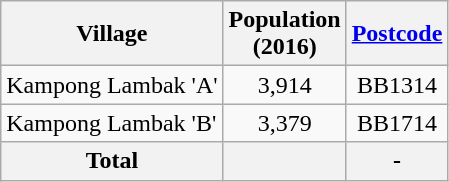<table class="wikitable">
<tr>
<th>Village</th>
<th>Population<br>(2016)</th>
<th><a href='#'>Postcode</a></th>
</tr>
<tr>
<td>Kampong Lambak 'A'</td>
<td align="center">3,914</td>
<td align="center">BB1314</td>
</tr>
<tr>
<td>Kampong Lambak 'B'</td>
<td align="center">3,379</td>
<td align="center">BB1714</td>
</tr>
<tr>
<th>Total</th>
<th></th>
<th>-</th>
</tr>
</table>
